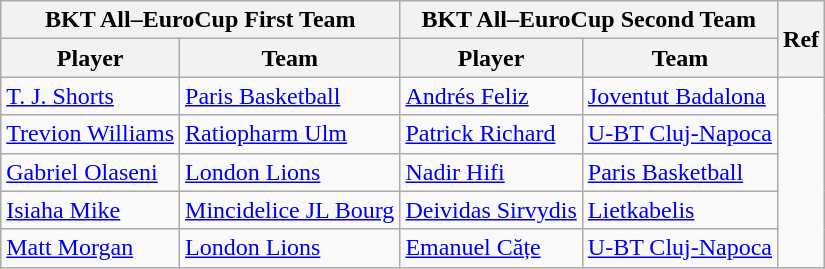<table class="wikitable">
<tr>
<th colspan="2">BKT All–EuroCup First Team</th>
<th colspan="2">BKT All–EuroCup Second Team</th>
<th rowspan="2">Ref</th>
</tr>
<tr>
<th>Player</th>
<th>Team</th>
<th>Player</th>
<th>Team</th>
</tr>
<tr>
<td> <a href='#'>T. J. Shorts</a></td>
<td> <a href='#'>Paris Basketball</a></td>
<td> <a href='#'>Andrés Feliz</a></td>
<td> <a href='#'>Joventut Badalona</a></td>
<td rowspan="5" style="text-align: center;"></td>
</tr>
<tr>
<td> <a href='#'>Trevion Williams</a></td>
<td> <a href='#'>Ratiopharm Ulm</a></td>
<td> <a href='#'>Patrick Richard</a></td>
<td> <a href='#'>U-BT Cluj-Napoca</a></td>
</tr>
<tr>
<td> <a href='#'>Gabriel Olaseni</a></td>
<td> <a href='#'>London Lions</a></td>
<td> <a href='#'>Nadir Hifi</a></td>
<td> <a href='#'>Paris Basketball</a></td>
</tr>
<tr>
<td> <a href='#'>Isiaha Mike</a></td>
<td> <a href='#'>Mincidelice JL Bourg</a></td>
<td> <a href='#'>Deividas Sirvydis</a></td>
<td> <a href='#'>Lietkabelis</a></td>
</tr>
<tr>
<td> <a href='#'>Matt Morgan</a></td>
<td> <a href='#'>London Lions</a></td>
<td> <a href='#'>Emanuel Cățe</a></td>
<td> <a href='#'>U-BT Cluj-Napoca</a></td>
</tr>
</table>
